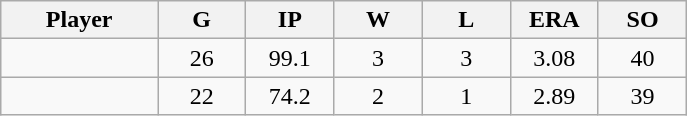<table class="wikitable sortable">
<tr>
<th bgcolor="#DDDDFF" width="16%">Player</th>
<th bgcolor="#DDDDFF" width="9%">G</th>
<th bgcolor="#DDDDFF" width="9%">IP</th>
<th bgcolor="#DDDDFF" width="9%">W</th>
<th bgcolor="#DDDDFF" width="9%">L</th>
<th bgcolor="#DDDDFF" width="9%">ERA</th>
<th bgcolor="#DDDDFF" width="9%">SO</th>
</tr>
<tr align="center">
<td></td>
<td>26</td>
<td>99.1</td>
<td>3</td>
<td>3</td>
<td>3.08</td>
<td>40</td>
</tr>
<tr align="center">
<td></td>
<td>22</td>
<td>74.2</td>
<td>2</td>
<td>1</td>
<td>2.89</td>
<td>39</td>
</tr>
</table>
